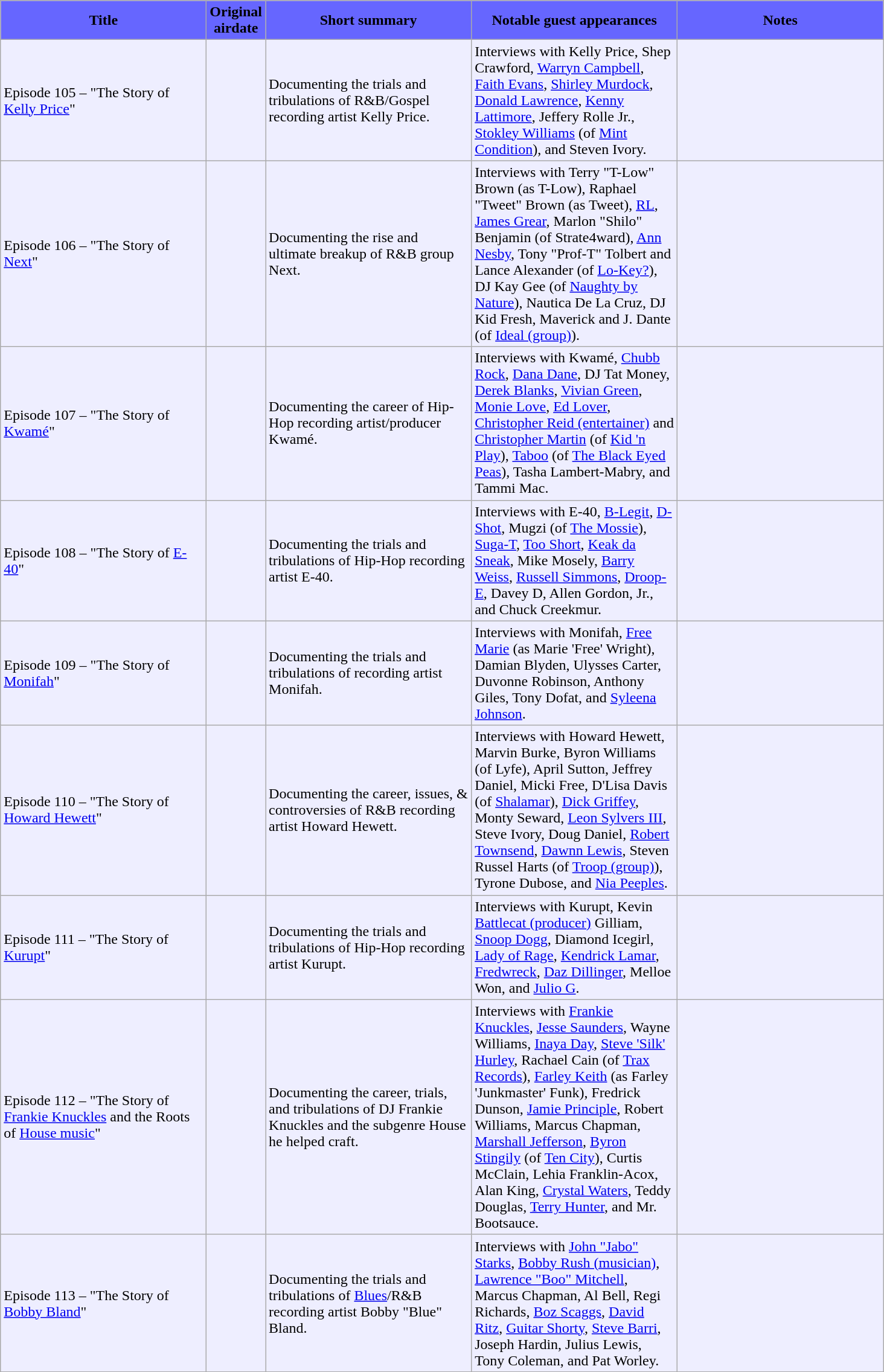<table class="wikitable" style="background:#EEEEFF">
<tr>
<th scope="col" style="background-color: #6666FF" width="220">Title</th>
<th scope="col" style="background-color: #6666FF" width="40pt">Original airdate</th>
<th scope="col" style="background-color: #6666FF" width="220">Short summary</th>
<th scope="col" style="background-color: #6666FF" width="220">Notable guest appearances</th>
<th scope="col" style="background-color: #6666FF" width="220">Notes</th>
</tr>
<tr>
<td>Episode 105 – "The Story of <a href='#'>Kelly Price</a>"</td>
<td></td>
<td>Documenting the trials and tribulations of R&B/Gospel recording artist Kelly Price.</td>
<td>Interviews with Kelly Price, Shep Crawford, <a href='#'>Warryn Campbell</a>, <a href='#'>Faith Evans</a>, <a href='#'>Shirley Murdock</a>, <a href='#'>Donald Lawrence</a>, <a href='#'>Kenny Lattimore</a>, Jeffery Rolle Jr., <a href='#'>Stokley Williams</a> (of <a href='#'>Mint Condition</a>), and Steven Ivory.</td>
<td></td>
</tr>
<tr>
<td>Episode 106 – "The Story of <a href='#'>Next</a>"</td>
<td></td>
<td>Documenting the rise and ultimate breakup of R&B group Next.</td>
<td>Interviews with Terry "T-Low" Brown (as T-Low), Raphael "Tweet" Brown (as Tweet), <a href='#'>RL</a>, <a href='#'>James Grear</a>, Marlon "Shilo" Benjamin (of Strate4ward), <a href='#'>Ann Nesby</a>, Tony "Prof-T" Tolbert and Lance Alexander (of <a href='#'>Lo-Key?</a>), DJ Kay Gee (of <a href='#'>Naughty by Nature</a>), Nautica De La Cruz, DJ Kid Fresh, Maverick and J. Dante (of <a href='#'>Ideal (group)</a>).</td>
<td></td>
</tr>
<tr>
<td>Episode 107 – "The Story of <a href='#'>Kwamé</a>"</td>
<td></td>
<td>Documenting the career of Hip-Hop recording artist/producer Kwamé.</td>
<td>Interviews with Kwamé, <a href='#'>Chubb Rock</a>, <a href='#'>Dana Dane</a>, DJ Tat Money, <a href='#'>Derek Blanks</a>, <a href='#'>Vivian Green</a>, <a href='#'>Monie Love</a>, <a href='#'>Ed Lover</a>, <a href='#'>Christopher Reid (entertainer)</a> and <a href='#'>Christopher Martin</a> (of <a href='#'>Kid 'n Play</a>), <a href='#'>Taboo</a> (of <a href='#'>The Black Eyed Peas</a>), Tasha Lambert-Mabry, and Tammi Mac.</td>
<td></td>
</tr>
<tr>
<td>Episode 108 – "The Story of <a href='#'>E-40</a>"</td>
<td></td>
<td>Documenting the trials and tribulations of Hip-Hop recording artist E-40.</td>
<td>Interviews with E-40, <a href='#'>B-Legit</a>, <a href='#'>D-Shot</a>, Mugzi (of <a href='#'>The Mossie</a>), <a href='#'>Suga-T</a>, <a href='#'>Too Short</a>, <a href='#'>Keak da Sneak</a>, Mike Mosely, <a href='#'>Barry Weiss</a>, <a href='#'>Russell Simmons</a>, <a href='#'>Droop-E</a>, Davey D, Allen Gordon, Jr., and Chuck Creekmur.</td>
<td></td>
</tr>
<tr>
<td>Episode 109 – "The Story of <a href='#'>Monifah</a>"</td>
<td></td>
<td>Documenting the trials and tribulations of recording artist Monifah.</td>
<td>Interviews with Monifah, <a href='#'>Free Marie</a> (as Marie 'Free' Wright), Damian Blyden, Ulysses Carter, Duvonne Robinson, Anthony Giles, Tony Dofat, and <a href='#'>Syleena Johnson</a>.</td>
<td></td>
</tr>
<tr>
<td>Episode 110 – "The Story of <a href='#'>Howard Hewett</a>"</td>
<td></td>
<td>Documenting the career, issues, & controversies of R&B recording artist Howard Hewett.</td>
<td>Interviews with Howard Hewett, Marvin Burke, Byron Williams (of Lyfe), April Sutton, Jeffrey Daniel, Micki Free, D'Lisa Davis (of <a href='#'>Shalamar</a>), <a href='#'>Dick Griffey</a>, Monty Seward, <a href='#'>Leon Sylvers III</a>, Steve Ivory, Doug Daniel, <a href='#'>Robert Townsend</a>, <a href='#'>Dawnn Lewis</a>, Steven Russel Harts (of <a href='#'>Troop (group)</a>), Tyrone Dubose, and <a href='#'>Nia Peeples</a>.</td>
<td></td>
</tr>
<tr>
<td>Episode 111 – "The Story of <a href='#'>Kurupt</a>"</td>
<td></td>
<td>Documenting the trials and tribulations of Hip-Hop recording artist Kurupt.</td>
<td>Interviews with Kurupt, Kevin <a href='#'>Battlecat (producer)</a> Gilliam, <a href='#'>Snoop Dogg</a>, Diamond Icegirl, <a href='#'>Lady of Rage</a>, <a href='#'>Kendrick Lamar</a>, <a href='#'>Fredwreck</a>, <a href='#'>Daz Dillinger</a>, Melloe Won, and <a href='#'>Julio G</a>.</td>
<td></td>
</tr>
<tr>
<td>Episode 112 – "The Story of <a href='#'>Frankie Knuckles</a> and the Roots of <a href='#'>House music</a>"</td>
<td></td>
<td>Documenting the career, trials, and tribulations of DJ Frankie Knuckles and the subgenre House he helped craft.</td>
<td>Interviews with <a href='#'>Frankie Knuckles</a>, <a href='#'>Jesse Saunders</a>, Wayne Williams, <a href='#'>Inaya Day</a>, <a href='#'>Steve 'Silk' Hurley</a>, Rachael Cain (of <a href='#'>Trax Records</a>), <a href='#'>Farley Keith</a> (as Farley 'Junkmaster' Funk), Fredrick Dunson, <a href='#'>Jamie Principle</a>, Robert Williams, Marcus Chapman, <a href='#'>Marshall Jefferson</a>, <a href='#'>Byron Stingily</a> (of <a href='#'>Ten City</a>), Curtis McClain, Lehia Franklin-Acox, Alan King, <a href='#'>Crystal Waters</a>, Teddy Douglas, <a href='#'>Terry Hunter</a>, and Mr. Bootsauce.</td>
<td></td>
</tr>
<tr>
<td>Episode 113 – "The Story of <a href='#'>Bobby Bland</a>"</td>
<td></td>
<td>Documenting the trials and tribulations of <a href='#'>Blues</a>/R&B recording artist Bobby "Blue" Bland.</td>
<td>Interviews with <a href='#'>John "Jabo" Starks</a>, <a href='#'>Bobby Rush (musician)</a>, <a href='#'>Lawrence "Boo" Mitchell</a>, Marcus Chapman, Al Bell, Regi Richards, <a href='#'>Boz Scaggs</a>, <a href='#'>David Ritz</a>, <a href='#'>Guitar Shorty</a>, <a href='#'>Steve Barri</a>, Joseph Hardin, Julius Lewis, Tony Coleman, and Pat Worley.</td>
<td></td>
</tr>
<tr }>
</tr>
<tr>
</tr>
</table>
